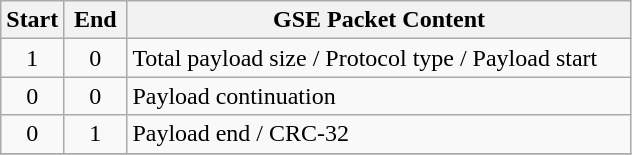<table class="wikitable" style="text-align:center">
<tr>
<th width="10%">Start</th>
<th width="10%">End</th>
<th width="80%">GSE Packet Content</th>
</tr>
<tr>
<td>1</td>
<td>0</td>
<td style="text-align:left">Total payload size / Protocol type / Payload start</td>
</tr>
<tr>
<td>0</td>
<td>0</td>
<td style="text-align:left">Payload continuation</td>
</tr>
<tr>
<td>0</td>
<td>1</td>
<td style="text-align:left">Payload end / CRC-32</td>
</tr>
<tr>
</tr>
</table>
